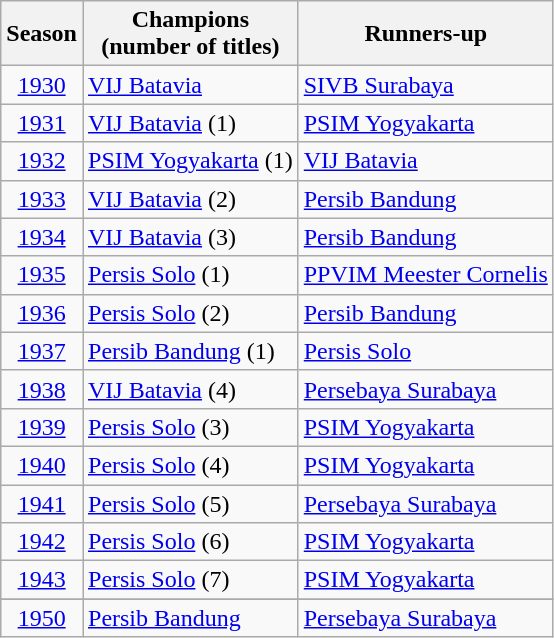<table class="sortable wikitable">
<tr>
<th scope=col>Season</th>
<th scope=col>Champions<br>(number of titles)</th>
<th scope=col>Runners-up</th>
</tr>
<tr>
<td align=center><a href='#'>1930</a></td>
<td><a href='#'>VIJ Batavia</a></td>
<td><a href='#'>SIVB Surabaya</a></td>
</tr>
<tr>
<td align=center><a href='#'>1931</a></td>
<td><a href='#'>VIJ Batavia</a> (1)</td>
<td><a href='#'>PSIM Yogyakarta</a></td>
</tr>
<tr>
<td align=center><a href='#'>1932</a></td>
<td><a href='#'>PSIM Yogyakarta</a> (1)</td>
<td><a href='#'>VIJ Batavia</a></td>
</tr>
<tr>
<td align=center><a href='#'>1933</a></td>
<td><a href='#'>VIJ Batavia</a> (2)</td>
<td><a href='#'>Persib Bandung</a></td>
</tr>
<tr>
<td align=center><a href='#'>1934</a></td>
<td><a href='#'>VIJ Batavia</a> (3)</td>
<td><a href='#'>Persib Bandung</a></td>
</tr>
<tr>
<td align=center><a href='#'>1935</a></td>
<td><a href='#'>Persis Solo</a> (1)</td>
<td><a href='#'>PPVIM Meester Cornelis</a></td>
</tr>
<tr>
<td align=center><a href='#'>1936</a></td>
<td><a href='#'>Persis Solo</a> (2)</td>
<td><a href='#'>Persib Bandung</a></td>
</tr>
<tr>
<td align=center><a href='#'>1937</a></td>
<td><a href='#'>Persib Bandung</a> (1)</td>
<td><a href='#'>Persis Solo</a></td>
</tr>
<tr>
<td align=center><a href='#'>1938</a></td>
<td><a href='#'>VIJ Batavia</a> (4)</td>
<td><a href='#'>Persebaya Surabaya</a></td>
</tr>
<tr>
<td align=center><a href='#'>1939</a></td>
<td><a href='#'>Persis Solo</a> (3)</td>
<td><a href='#'>PSIM Yogyakarta</a></td>
</tr>
<tr>
<td align=center><a href='#'>1940</a></td>
<td><a href='#'>Persis Solo</a> (4)</td>
<td><a href='#'>PSIM Yogyakarta</a></td>
</tr>
<tr>
<td align=center><a href='#'>1941</a></td>
<td><a href='#'>Persis Solo</a> (5)</td>
<td><a href='#'>Persebaya Surabaya</a></td>
</tr>
<tr>
<td align=center><a href='#'>1942</a></td>
<td><a href='#'>Persis Solo</a> (6)</td>
<td><a href='#'>PSIM Yogyakarta</a></td>
</tr>
<tr>
<td align=center><a href='#'>1943</a></td>
<td><a href='#'>Persis Solo</a> (7)</td>
<td><a href='#'>PSIM Yogyakarta</a></td>
</tr>
<tr>
</tr>
<tr>
<td align=center><a href='#'>1950</a></td>
<td><a href='#'>Persib Bandung</a></td>
<td><a href='#'>Persebaya Surabaya</a></td>
</tr>
</table>
